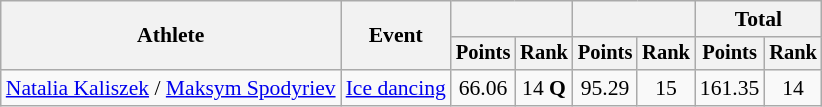<table class="wikitable" style="font-size:90%">
<tr>
<th rowspan="2">Athlete</th>
<th rowspan="2">Event</th>
<th colspan="2"></th>
<th colspan="2"></th>
<th colspan="2">Total</th>
</tr>
<tr style="font-size:95%">
<th>Points</th>
<th>Rank</th>
<th>Points</th>
<th>Rank</th>
<th>Points</th>
<th>Rank</th>
</tr>
<tr align=center>
<td align=left><a href='#'>Natalia Kaliszek</a> / <a href='#'>Maksym Spodyriev</a></td>
<td align=left><a href='#'>Ice dancing</a></td>
<td>66.06</td>
<td>14 <strong>Q</strong></td>
<td>95.29</td>
<td>15</td>
<td>161.35</td>
<td>14</td>
</tr>
</table>
